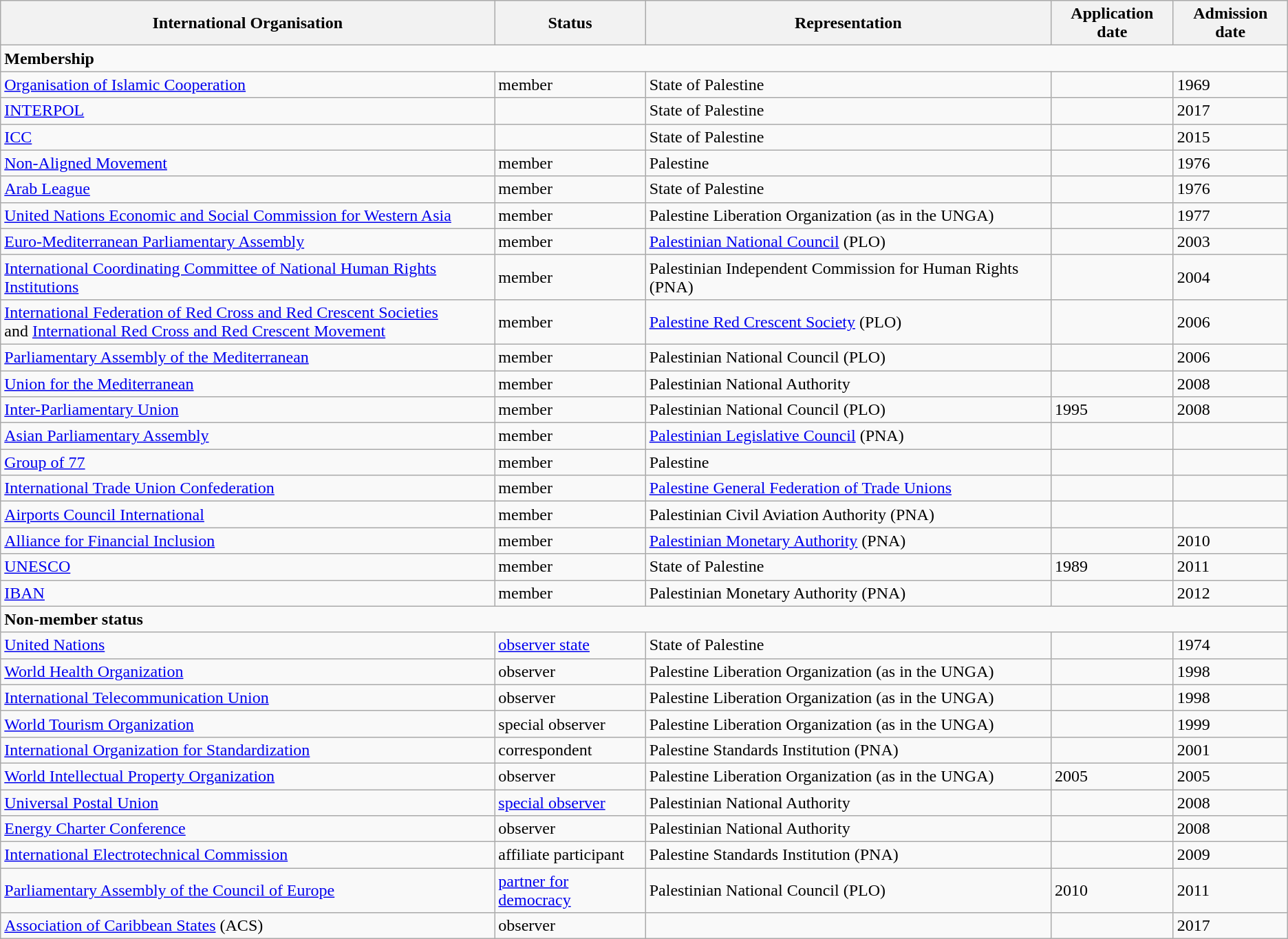<table class="wikitable">
<tr>
<th>International Organisation</th>
<th>Status</th>
<th>Representation</th>
<th>Application date</th>
<th>Admission date</th>
</tr>
<tr>
<td colspan="5"><strong>Membership</strong></td>
</tr>
<tr>
<td><a href='#'>Organisation of Islamic Cooperation</a> </td>
<td>member</td>
<td>State of Palestine</td>
<td></td>
<td>1969 </td>
</tr>
<tr>
<td><a href='#'>INTERPOL</a></td>
<td></td>
<td>State of Palestine</td>
<td></td>
<td>2017</td>
</tr>
<tr>
<td><a href='#'>ICC</a></td>
<td></td>
<td>State of Palestine</td>
<td></td>
<td>2015</td>
</tr>
<tr>
<td><a href='#'>Non-Aligned Movement</a></td>
<td>member </td>
<td>Palestine </td>
<td></td>
<td>1976 </td>
</tr>
<tr>
<td><a href='#'>Arab League</a> </td>
<td>member</td>
<td>State of Palestine</td>
<td></td>
<td>1976 </td>
</tr>
<tr>
<td><a href='#'>United Nations Economic and Social Commission for Western Asia</a></td>
<td>member </td>
<td>Palestine Liberation Organization (as in the UNGA)</td>
<td></td>
<td>1977</td>
</tr>
<tr>
<td><a href='#'>Euro-Mediterranean Parliamentary Assembly</a></td>
<td>member </td>
<td><a href='#'>Palestinian National Council</a> (PLO)</td>
<td></td>
<td>2003</td>
</tr>
<tr>
<td><a href='#'>International Coordinating Committee of National Human Rights Institutions</a> </td>
<td>member </td>
<td>Palestinian Independent Commission for Human Rights (PNA)</td>
<td></td>
<td>2004 </td>
</tr>
<tr>
<td><a href='#'>International Federation of Red Cross and Red Crescent Societies</a><br> and <a href='#'>International Red Cross and Red Crescent Movement</a></td>
<td>member</td>
<td><a href='#'>Palestine Red Crescent Society</a> (PLO)</td>
<td></td>
<td>2006 </td>
</tr>
<tr>
<td><a href='#'>Parliamentary Assembly of the Mediterranean</a></td>
<td>member </td>
<td>Palestinian National Council (PLO)</td>
<td></td>
<td>2006 </td>
</tr>
<tr>
<td><a href='#'>Union for the Mediterranean</a></td>
<td>member</td>
<td>Palestinian National Authority</td>
<td></td>
<td>2008</td>
</tr>
<tr>
<td><a href='#'>Inter-Parliamentary Union</a></td>
<td>member </td>
<td>Palestinian National Council (PLO)</td>
<td>1995</td>
<td>2008 </td>
</tr>
<tr>
<td><a href='#'>Asian Parliamentary Assembly</a></td>
<td>member </td>
<td><a href='#'>Palestinian Legislative Council</a> (PNA)</td>
<td></td>
<td></td>
</tr>
<tr>
<td><a href='#'>Group of 77</a></td>
<td>member </td>
<td>Palestine </td>
<td></td>
<td></td>
</tr>
<tr>
<td><a href='#'>International Trade Union Confederation</a></td>
<td>member </td>
<td><a href='#'>Palestine General Federation of Trade Unions</a></td>
<td></td>
<td></td>
</tr>
<tr>
<td><a href='#'>Airports Council International</a></td>
<td>member </td>
<td>Palestinian Civil Aviation Authority (PNA)</td>
<td></td>
<td></td>
</tr>
<tr>
<td><a href='#'>Alliance for Financial Inclusion</a></td>
<td>member </td>
<td><a href='#'>Palestinian Monetary Authority</a> (PNA)</td>
<td></td>
<td>2010</td>
</tr>
<tr>
<td><a href='#'>UNESCO</a></td>
<td>member</td>
<td>State of Palestine</td>
<td>1989</td>
<td>2011 </td>
</tr>
<tr>
<td><a href='#'>IBAN</a></td>
<td>member </td>
<td>Palestinian Monetary Authority (PNA)</td>
<td></td>
<td>2012</td>
</tr>
<tr>
<td colspan="5"><strong>Non-member status</strong></td>
</tr>
<tr>
<td><a href='#'>United Nations</a> </td>
<td><a href='#'>observer state</a></td>
<td>State of Palestine</td>
<td></td>
<td>1974 </td>
</tr>
<tr>
<td><a href='#'>World Health Organization</a></td>
<td>observer </td>
<td>Palestine Liberation Organization (as in the UNGA)</td>
<td></td>
<td>1998</td>
</tr>
<tr>
<td><a href='#'>International Telecommunication Union</a></td>
<td>observer </td>
<td>Palestine Liberation Organization (as in the UNGA)</td>
<td></td>
<td>1998 </td>
</tr>
<tr>
<td><a href='#'>World Tourism Organization</a></td>
<td>special observer </td>
<td>Palestine Liberation Organization (as in the UNGA)</td>
<td></td>
<td>1999</td>
</tr>
<tr>
<td><a href='#'>International Organization for Standardization</a></td>
<td>correspondent </td>
<td>Palestine Standards Institution (PNA)</td>
<td></td>
<td>2001 </td>
</tr>
<tr>
<td><a href='#'>World Intellectual Property Organization</a></td>
<td>observer </td>
<td>Palestine Liberation Organization (as in the UNGA)</td>
<td>2005</td>
<td>2005 </td>
</tr>
<tr>
<td><a href='#'>Universal Postal Union</a></td>
<td><a href='#'>special observer</a></td>
<td>Palestinian National Authority</td>
<td></td>
<td>2008</td>
</tr>
<tr>
<td><a href='#'>Energy Charter Conference</a></td>
<td>observer </td>
<td>Palestinian National Authority</td>
<td></td>
<td>2008</td>
</tr>
<tr>
<td><a href='#'>International Electrotechnical Commission</a></td>
<td>affiliate participant </td>
<td>Palestine Standards Institution (PNA)</td>
<td></td>
<td>2009</td>
</tr>
<tr>
<td><a href='#'>Parliamentary Assembly of the Council of Europe</a></td>
<td><a href='#'>partner for democracy</a></td>
<td>Palestinian National Council (PLO)</td>
<td>2010 </td>
<td>2011 </td>
</tr>
<tr>
<td><a href='#'>Association of Caribbean States</a> (ACS)</td>
<td>observer</td>
<td></td>
<td></td>
<td>2017</td>
</tr>
</table>
